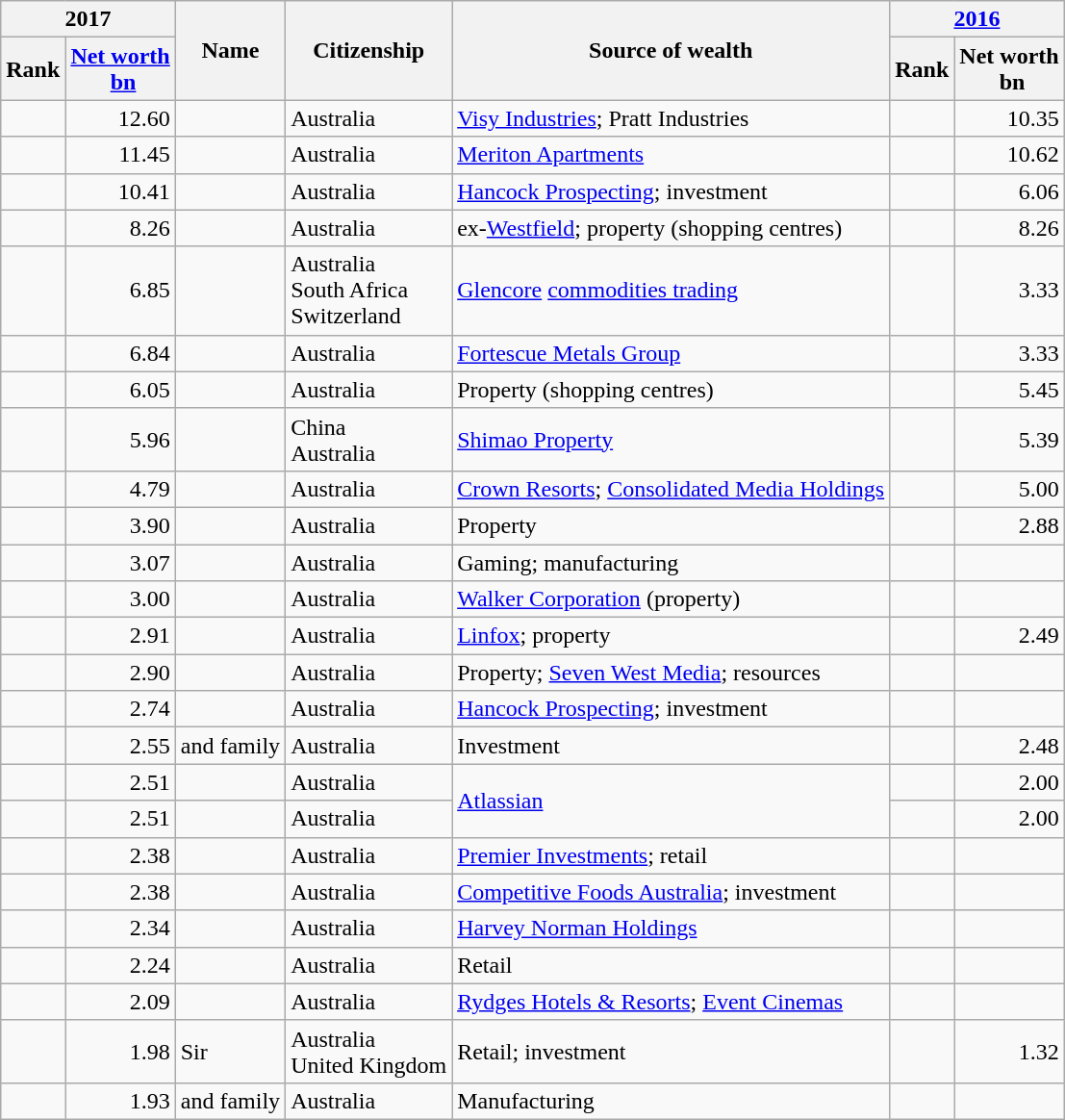<table class="wikitable sortable">
<tr>
<th colspan=2>2017</th>
<th rowspan=2>Name</th>
<th rowspan=2>Citizenship</th>
<th rowspan=2>Source of wealth</th>
<th colspan=2><a href='#'>2016</a></th>
</tr>
<tr>
<th>Rank</th>
<th><a href='#'>Net worth</a><br> <a href='#'>bn</a></th>
<th>Rank</th>
<th>Net worth<br> bn</th>
</tr>
<tr>
<td align="center"> </td>
<td align="right">12.60 </td>
<td></td>
<td>Australia</td>
<td><a href='#'>Visy Industries</a>; Pratt Industries</td>
<td align="center"> </td>
<td align="right">10.35 </td>
</tr>
<tr>
<td align="center"> </td>
<td align="right">11.45 </td>
<td></td>
<td>Australia</td>
<td><a href='#'>Meriton Apartments</a></td>
<td align="center"> </td>
<td align="right">10.62 </td>
</tr>
<tr>
<td align="center"> </td>
<td align="right">10.41 </td>
<td></td>
<td>Australia</td>
<td><a href='#'>Hancock Prospecting</a>; investment</td>
<td align="center"> </td>
<td align="right">6.06 </td>
</tr>
<tr>
<td align="center"> </td>
<td align="right">8.26 </td>
<td></td>
<td>Australia</td>
<td>ex-<a href='#'>Westfield</a>; property (shopping centres)</td>
<td align="center"> </td>
<td align="right">8.26 </td>
</tr>
<tr>
<td align="center"> </td>
<td align="right">6.85 </td>
<td></td>
<td>Australia<br>South Africa<br>Switzerland</td>
<td><a href='#'>Glencore</a> <a href='#'>commodities trading</a></td>
<td align="center"> </td>
<td align="right">3.33 </td>
</tr>
<tr>
<td align="center"> </td>
<td align="right">6.84 </td>
<td></td>
<td>Australia</td>
<td><a href='#'>Fortescue Metals Group</a></td>
<td align="center"> </td>
<td align="right">3.33 </td>
</tr>
<tr>
<td align="center"> </td>
<td align="right">6.05 </td>
<td></td>
<td>Australia</td>
<td>Property (shopping centres)</td>
<td align="center"> </td>
<td align="right">5.45 </td>
</tr>
<tr>
<td align="center"> </td>
<td align="right">5.96 </td>
<td></td>
<td>China<br>Australia</td>
<td><a href='#'>Shimao Property</a></td>
<td align="center"> </td>
<td align="right">5.39 </td>
</tr>
<tr>
<td align="center"> </td>
<td align="right">4.79 </td>
<td></td>
<td>Australia</td>
<td><a href='#'>Crown Resorts</a>; <a href='#'>Consolidated Media Holdings</a></td>
<td align="center"> </td>
<td align="right">5.00 </td>
</tr>
<tr>
<td align="center"> </td>
<td align="right">3.90 </td>
<td></td>
<td>Australia</td>
<td>Property</td>
<td align="center"> </td>
<td align="right">2.88 </td>
</tr>
<tr>
<td align="center"></td>
<td align="right">3.07 </td>
<td></td>
<td>Australia</td>
<td>Gaming; manufacturing</td>
<td align="center"></td>
<td align="right"></td>
</tr>
<tr>
<td align="center"></td>
<td align="right">3.00</td>
<td></td>
<td>Australia</td>
<td><a href='#'>Walker Corporation</a> (property)</td>
<td align="center"></td>
<td align="right"></td>
</tr>
<tr>
<td align="center"> </td>
<td align="right">2.91 </td>
<td> </td>
<td>Australia</td>
<td><a href='#'>Linfox</a>; property</td>
<td align="center"> </td>
<td align="right">2.49 </td>
</tr>
<tr>
<td align="center"></td>
<td align="right">2.90 </td>
<td> </td>
<td>Australia</td>
<td>Property; <a href='#'>Seven West Media</a>; resources</td>
<td align="center"></td>
<td align="right"></td>
</tr>
<tr>
<td align="center"> </td>
<td align="right">2.74 </td>
<td></td>
<td>Australia</td>
<td><a href='#'>Hancock Prospecting</a>; investment</td>
<td align="center"></td>
<td align="right"></td>
</tr>
<tr>
<td align="center"> </td>
<td align="right">2.55 </td>
<td> and family</td>
<td>Australia</td>
<td>Investment</td>
<td align="center"> </td>
<td align="right">2.48 </td>
</tr>
<tr>
<td align="center"> </td>
<td align="right">2.51 </td>
<td></td>
<td>Australia</td>
<td rowspan=2><a href='#'>Atlassian</a></td>
<td align="center"> </td>
<td align="right">2.00 </td>
</tr>
<tr>
<td align="center"> </td>
<td align="right">2.51 </td>
<td></td>
<td>Australia</td>
<td align="center"> </td>
<td align="right">2.00 </td>
</tr>
<tr>
<td align="center"></td>
<td align="right">2.38 </td>
<td></td>
<td>Australia</td>
<td><a href='#'>Premier Investments</a>; retail</td>
<td align="center"></td>
<td align="right"></td>
</tr>
<tr>
<td align="center"></td>
<td align="right">2.38 </td>
<td></td>
<td>Australia</td>
<td><a href='#'>Competitive Foods Australia</a>; investment</td>
<td align="center"></td>
<td align="right"></td>
</tr>
<tr>
<td align="center"></td>
<td align="right">2.34 </td>
<td></td>
<td>Australia</td>
<td><a href='#'>Harvey Norman Holdings</a></td>
<td align="center"></td>
<td align="right"></td>
</tr>
<tr>
<td align="center"></td>
<td align="right">2.24</td>
<td></td>
<td>Australia</td>
<td>Retail</td>
<td align="center"></td>
<td align="right"></td>
</tr>
<tr>
<td align="center"></td>
<td align="right">2.09 </td>
<td></td>
<td>Australia</td>
<td><a href='#'>Rydges Hotels & Resorts</a>; <a href='#'>Event Cinemas</a></td>
<td align="center"></td>
<td align="right"></td>
</tr>
<tr>
<td align="center"> </td>
<td align="right">1.98 </td>
<td>Sir </td>
<td>Australia<br>United Kingdom</td>
<td>Retail; investment</td>
<td align="center"> </td>
<td align="right">1.32 </td>
</tr>
<tr>
<td align="center"></td>
<td align="right">1.93</td>
<td> and family</td>
<td>Australia</td>
<td>Manufacturing</td>
<td align="center"></td>
<td align="right"></td>
</tr>
</table>
